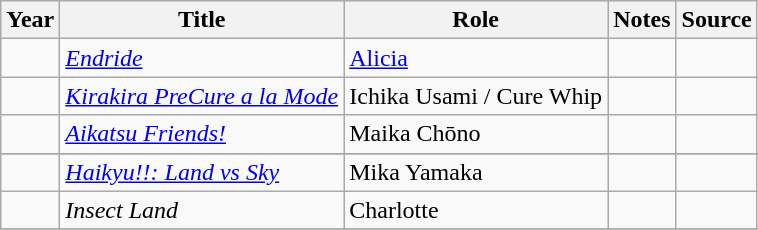<table class="wikitable sortable plainrowheaders">
<tr>
<th>Year</th>
<th>Title</th>
<th>Role</th>
<th class="unsortable">Notes</th>
<th class="unsortable">Source</th>
</tr>
<tr>
<td></td>
<td><em><a href='#'>Endride</a></em></td>
<td><a href='#'>Alicia</a></td>
<td></td>
<td></td>
</tr>
<tr>
<td></td>
<td><em><a href='#'>Kirakira PreCure a la Mode</a></em></td>
<td>Ichika Usami / Cure Whip</td>
<td></td>
<td></td>
</tr>
<tr>
<td></td>
<td><em><a href='#'>Aikatsu Friends!</a></em></td>
<td>Maika Chōno</td>
<td></td>
<td></td>
</tr>
<tr>
</tr>
<tr>
<td></td>
<td><em><a href='#'>Haikyu!!: Land vs Sky</a></em></td>
<td>Mika Yamaka</td>
<td></td>
<td></td>
</tr>
<tr>
<td></td>
<td><em>Insect Land</em></td>
<td>Charlotte</td>
<td></td>
<td></td>
</tr>
<tr>
</tr>
</table>
